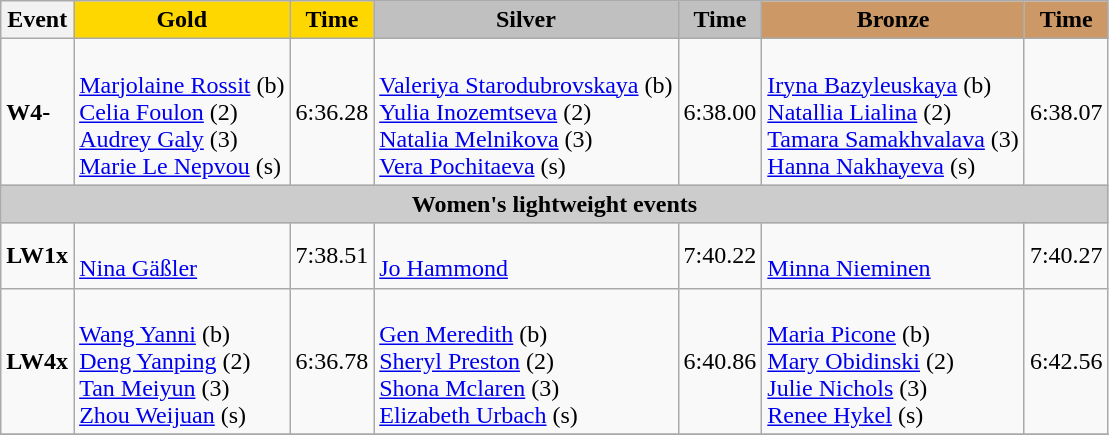<table class="wikitable">
<tr>
<th>Event</th>
<th style="text-align:center;background-color:gold;">Gold</th>
<th style="text-align:center;background-color:gold;">Time</th>
<th style="text-align:center;background-color:silver;">Silver</th>
<th style="text-align:center;background-color:silver;">Time</th>
<th style="text-align:center;background-color:#CC9966;">Bronze</th>
<th style="text-align:center;background-color:#CC9966;">Time</th>
</tr>
<tr>
<td><strong>W4-</strong></td>
<td> <br><a href='#'>Marjolaine Rossit</a> (b)<br><a href='#'>Celia Foulon</a> (2)<br><a href='#'>Audrey Galy</a> (3)<br><a href='#'>Marie Le Nepvou</a> (s)</td>
<td>6:36.28</td>
<td> <br><a href='#'>Valeriya Starodubrovskaya</a> (b)<br><a href='#'>Yulia Inozemtseva</a> (2)<br><a href='#'>Natalia Melnikova</a> (3)<br><a href='#'>Vera Pochitaeva</a> (s)</td>
<td>6:38.00</td>
<td> <br><a href='#'>Iryna Bazyleuskaya</a> (b)<br><a href='#'>Natallia Lialina</a> (2)<br><a href='#'>Tamara Samakhvalava</a> (3)<br><a href='#'>Hanna Nakhayeva</a> (s)</td>
<td>6:38.07</td>
</tr>
<tr>
<th colspan="7" style="background-color:#CCC;">Women's lightweight events</th>
</tr>
<tr>
<td><strong>LW1x</strong></td>
<td> <br> <a href='#'>Nina Gäßler</a></td>
<td>7:38.51</td>
<td> <br> <a href='#'>Jo Hammond</a></td>
<td>7:40.22</td>
<td> <br> <a href='#'>Minna Nieminen</a></td>
<td>7:40.27</td>
</tr>
<tr>
<td><strong>LW4x</strong></td>
<td> <br><a href='#'>Wang Yanni</a> (b)<br><a href='#'>Deng Yanping</a> (2)<br><a href='#'>Tan Meiyun</a> (3)<br><a href='#'>Zhou Weijuan</a> (s)</td>
<td>6:36.78</td>
<td> <br><a href='#'>Gen Meredith</a> (b)<br><a href='#'>Sheryl Preston</a> (2)<br><a href='#'>Shona Mclaren</a> (3)<br><a href='#'>Elizabeth Urbach</a> (s)</td>
<td>6:40.86</td>
<td> <br><a href='#'>Maria Picone</a> (b)<br><a href='#'>Mary Obidinski</a> (2)<br><a href='#'>Julie Nichols</a> (3)<br><a href='#'>Renee Hykel</a> (s)</td>
<td>6:42.56</td>
</tr>
<tr>
</tr>
</table>
